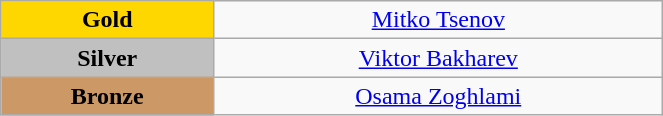<table class="wikitable" style="text-align:center; " width="35%">
<tr>
<td bgcolor="gold"><strong>Gold</strong></td>
<td><a href='#'>Mitko Tsenov</a><br>  <small><em></em></small></td>
</tr>
<tr>
<td bgcolor="silver"><strong>Silver</strong></td>
<td><a href='#'>Viktor Bakharev</a><br>  <small><em></em></small></td>
</tr>
<tr>
<td bgcolor="CC9966"><strong>Bronze</strong></td>
<td><a href='#'>Osama Zoghlami</a><br>  <small><em></em></small></td>
</tr>
</table>
